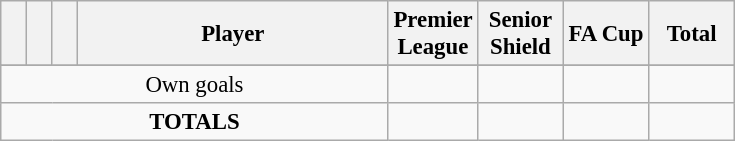<table class="wikitable sortable" style="font-size: 95%; text-align: center;">
<tr>
<th width=10></th>
<th width=10></th>
<th width=10></th>
<th width=200>Player</th>
<th width=50>Premier League</th>
<th width=50>Senior Shield</th>
<th width=50>FA Cup</th>
<th width=50>Total</th>
</tr>
<tr>
</tr>
<tr class="sortbottom">
<td colspan="4">Own goals</td>
<td></td>
<td></td>
<td></td>
<td></td>
</tr>
<tr class="sortbottom">
<td colspan=4><strong>TOTALS</strong></td>
<td></td>
<td></td>
<td></td>
<td></td>
</tr>
</table>
